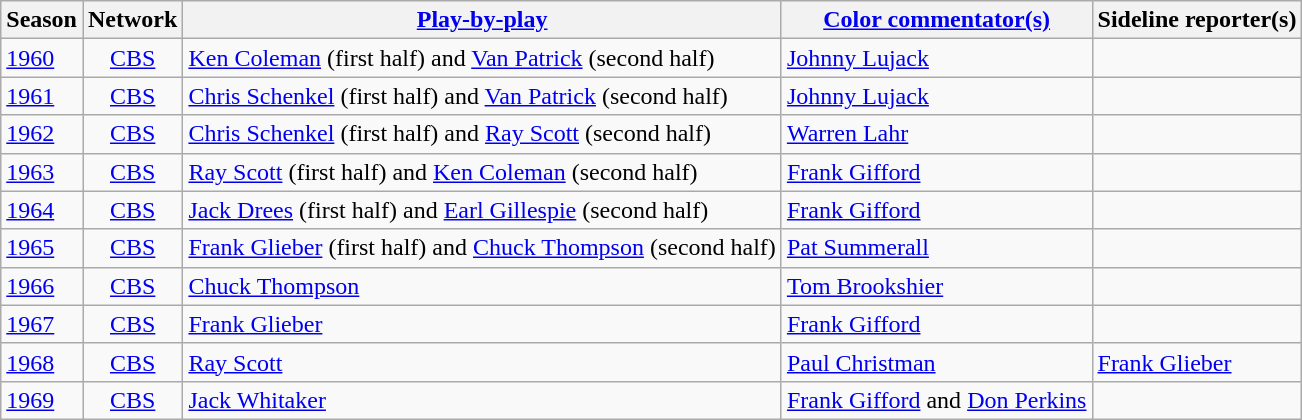<table class=wikitable>
<tr>
<th>Season</th>
<th>Network</th>
<th><a href='#'>Play-by-play</a></th>
<th><a href='#'>Color commentator(s)</a></th>
<th>Sideline reporter(s)</th>
</tr>
<tr>
<td><a href='#'>1960</a></td>
<td align=center><a href='#'>CBS</a></td>
<td><a href='#'>Ken Coleman</a> (first half) and <a href='#'>Van Patrick</a> (second half)</td>
<td><a href='#'>Johnny Lujack</a></td>
<td></td>
</tr>
<tr>
<td><a href='#'>1961</a></td>
<td align=center><a href='#'>CBS</a></td>
<td><a href='#'>Chris Schenkel</a> (first half) and <a href='#'>Van Patrick</a> (second half)</td>
<td><a href='#'>Johnny Lujack</a></td>
<td></td>
</tr>
<tr>
<td><a href='#'>1962</a></td>
<td align=center><a href='#'>CBS</a></td>
<td><a href='#'>Chris Schenkel</a> (first half) and <a href='#'>Ray Scott</a> (second half)</td>
<td><a href='#'>Warren Lahr</a></td>
<td></td>
</tr>
<tr>
<td><a href='#'>1963</a></td>
<td align=center><a href='#'>CBS</a></td>
<td><a href='#'>Ray Scott</a> (first half) and <a href='#'>Ken Coleman</a> (second half)</td>
<td><a href='#'>Frank Gifford</a></td>
<td></td>
</tr>
<tr>
<td><a href='#'>1964</a></td>
<td align=center><a href='#'>CBS</a></td>
<td><a href='#'>Jack Drees</a> (first half) and <a href='#'>Earl Gillespie</a> (second half)</td>
<td><a href='#'>Frank Gifford</a></td>
<td></td>
</tr>
<tr>
<td><a href='#'>1965</a></td>
<td align=center><a href='#'>CBS</a></td>
<td><a href='#'>Frank Glieber</a> (first half) and <a href='#'>Chuck Thompson</a> (second half)</td>
<td><a href='#'>Pat Summerall</a></td>
<td></td>
</tr>
<tr>
<td><a href='#'>1966</a></td>
<td align=center><a href='#'>CBS</a></td>
<td><a href='#'>Chuck Thompson</a></td>
<td><a href='#'>Tom Brookshier</a></td>
<td></td>
</tr>
<tr>
<td><a href='#'>1967</a></td>
<td align=center><a href='#'>CBS</a></td>
<td><a href='#'>Frank Glieber</a></td>
<td><a href='#'>Frank Gifford</a></td>
<td></td>
</tr>
<tr>
<td><a href='#'>1968</a></td>
<td align=center><a href='#'>CBS</a></td>
<td><a href='#'>Ray Scott</a></td>
<td><a href='#'>Paul Christman</a></td>
<td><a href='#'>Frank Glieber</a></td>
</tr>
<tr>
<td><a href='#'>1969</a></td>
<td align=center><a href='#'>CBS</a></td>
<td><a href='#'>Jack Whitaker</a></td>
<td><a href='#'>Frank Gifford</a> and <a href='#'>Don Perkins</a></td>
<td></td>
</tr>
</table>
